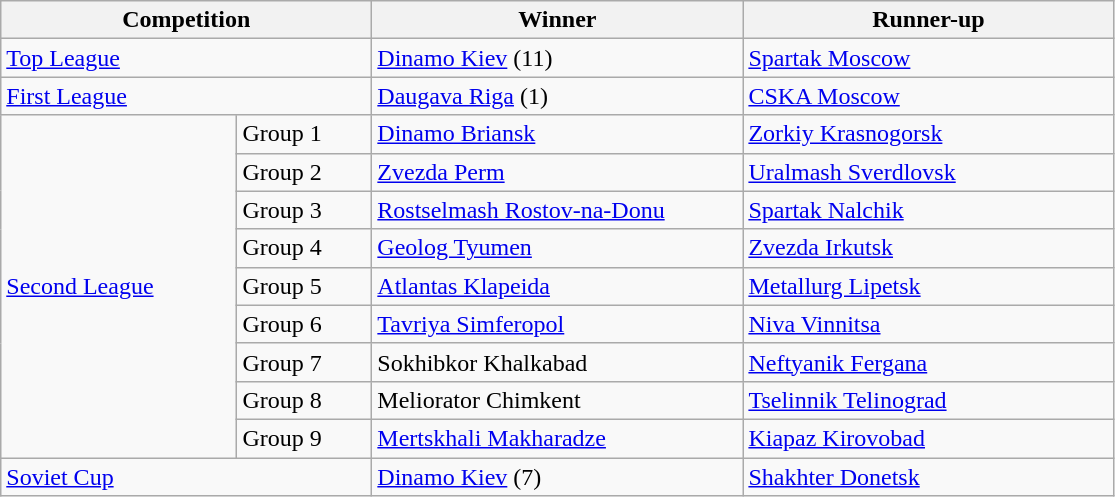<table class="wikitable">
<tr>
<th style="width:15em" colspan=2>Competition</th>
<th style="width:15em">Winner</th>
<th style="width:15em">Runner-up</th>
</tr>
<tr>
<td colspan=2><a href='#'>Top League</a></td>
<td><a href='#'>Dinamo Kiev</a> (11)</td>
<td><a href='#'>Spartak Moscow</a></td>
</tr>
<tr>
<td colspan=2><a href='#'>First League</a></td>
<td><a href='#'>Daugava Riga</a> (1)</td>
<td><a href='#'>CSKA Moscow</a></td>
</tr>
<tr>
<td rowspan=9><a href='#'>Second League</a></td>
<td>Group 1</td>
<td><a href='#'>Dinamo Briansk</a></td>
<td><a href='#'>Zorkiy Krasnogorsk</a></td>
</tr>
<tr>
<td>Group 2</td>
<td><a href='#'>Zvezda Perm</a></td>
<td><a href='#'>Uralmash Sverdlovsk</a></td>
</tr>
<tr>
<td>Group 3</td>
<td><a href='#'>Rostselmash Rostov-na-Donu</a></td>
<td><a href='#'>Spartak Nalchik</a></td>
</tr>
<tr>
<td>Group 4</td>
<td><a href='#'>Geolog Tyumen</a></td>
<td><a href='#'>Zvezda Irkutsk</a></td>
</tr>
<tr>
<td>Group 5</td>
<td><a href='#'>Atlantas Klapeida</a></td>
<td><a href='#'>Metallurg Lipetsk</a></td>
</tr>
<tr>
<td>Group 6</td>
<td><a href='#'>Tavriya Simferopol</a></td>
<td><a href='#'>Niva Vinnitsa</a></td>
</tr>
<tr>
<td>Group 7</td>
<td>Sokhibkor Khalkabad</td>
<td><a href='#'>Neftyanik Fergana</a></td>
</tr>
<tr>
<td>Group 8</td>
<td>Meliorator Chimkent</td>
<td><a href='#'>Tselinnik Telinograd</a></td>
</tr>
<tr>
<td>Group 9</td>
<td><a href='#'>Mertskhali Makharadze</a></td>
<td><a href='#'>Kiapaz Kirovobad</a></td>
</tr>
<tr>
<td colspan=2><a href='#'>Soviet Cup</a></td>
<td><a href='#'>Dinamo Kiev</a> (7)</td>
<td><a href='#'>Shakhter Donetsk</a></td>
</tr>
</table>
